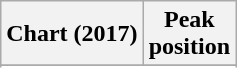<table class="wikitable sortable plainrowheaders">
<tr>
<th>Chart (2017)</th>
<th>Peak<br>position</th>
</tr>
<tr>
</tr>
<tr>
</tr>
</table>
